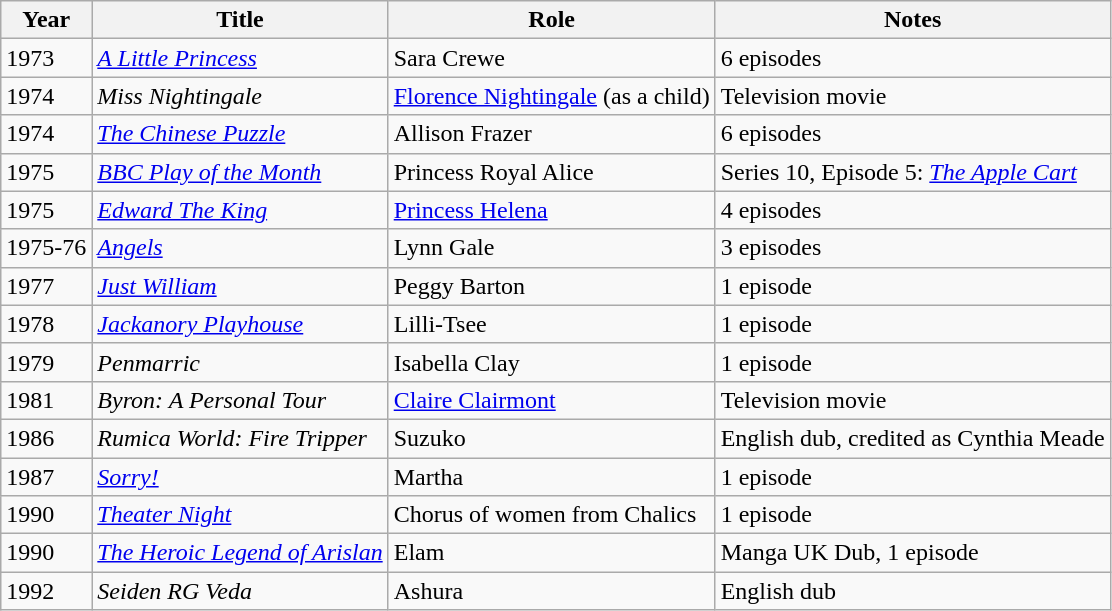<table class="wikitable">
<tr>
<th>Year</th>
<th>Title</th>
<th>Role</th>
<th>Notes</th>
</tr>
<tr>
<td>1973</td>
<td><em><a href='#'>A Little Princess</a></em></td>
<td>Sara Crewe</td>
<td>6 episodes</td>
</tr>
<tr>
<td>1974</td>
<td><em>Miss Nightingale</em></td>
<td><a href='#'>Florence Nightingale</a> (as a child)</td>
<td>Television movie</td>
</tr>
<tr>
<td>1974</td>
<td><em><a href='#'>The Chinese Puzzle</a></em></td>
<td>Allison Frazer</td>
<td>6 episodes</td>
</tr>
<tr>
<td>1975</td>
<td><em><a href='#'>BBC Play of the Month</a></em></td>
<td>Princess Royal Alice</td>
<td>Series 10, Episode 5: <em><a href='#'>The Apple Cart</a></em></td>
</tr>
<tr>
<td>1975</td>
<td><em><a href='#'>Edward The King</a></em></td>
<td><a href='#'>Princess Helena</a></td>
<td>4 episodes</td>
</tr>
<tr>
<td>1975-76</td>
<td><em><a href='#'>Angels</a></em></td>
<td>Lynn Gale</td>
<td>3 episodes</td>
</tr>
<tr>
<td>1977</td>
<td><em><a href='#'>Just William</a></em></td>
<td>Peggy Barton</td>
<td>1 episode</td>
</tr>
<tr>
<td>1978</td>
<td><em><a href='#'>Jackanory Playhouse</a></em></td>
<td>Lilli-Tsee</td>
<td>1 episode</td>
</tr>
<tr>
<td>1979</td>
<td><em>Penmarric</em></td>
<td>Isabella Clay</td>
<td>1 episode</td>
</tr>
<tr>
<td>1981</td>
<td><em>Byron: A Personal Tour</em></td>
<td><a href='#'>Claire Clairmont</a></td>
<td>Television movie</td>
</tr>
<tr>
<td>1986</td>
<td><em>Rumica World: Fire Tripper</em></td>
<td>Suzuko</td>
<td>English dub, credited as Cynthia Meade</td>
</tr>
<tr>
<td>1987</td>
<td><em><a href='#'>Sorry!</a></em></td>
<td>Martha</td>
<td>1 episode</td>
</tr>
<tr>
<td>1990</td>
<td><em><a href='#'>Theater Night</a></em></td>
<td>Chorus of women from Chalics</td>
<td>1 episode</td>
</tr>
<tr>
<td>1990</td>
<td><em><a href='#'>The Heroic Legend of Arislan</a></em></td>
<td>Elam</td>
<td>Manga UK Dub, 1 episode</td>
</tr>
<tr>
<td>1992</td>
<td><em>Seiden RG Veda</em></td>
<td>Ashura</td>
<td>English dub</td>
</tr>
</table>
